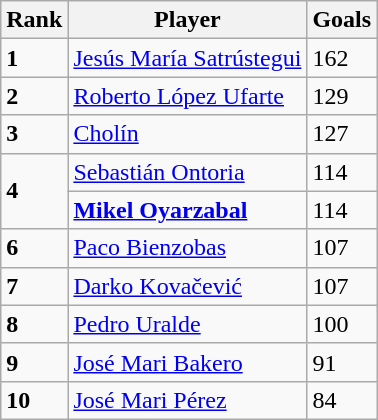<table class="wikitable">
<tr>
<th>Rank</th>
<th>Player</th>
<th>Goals</th>
</tr>
<tr>
<td><strong>1</strong></td>
<td> <a href='#'>Jesús María Satrústegui</a></td>
<td>162</td>
</tr>
<tr>
<td><strong>2</strong></td>
<td> <a href='#'>Roberto López Ufarte</a></td>
<td>129</td>
</tr>
<tr>
<td><strong>3</strong></td>
<td> <a href='#'>Cholín</a></td>
<td>127</td>
</tr>
<tr>
<td rowspan=2><strong>4</strong></td>
<td> <a href='#'>Sebastián Ontoria</a></td>
<td>114</td>
</tr>
<tr>
<td> <strong><a href='#'>Mikel Oyarzabal</a></strong></td>
<td>114</td>
</tr>
<tr>
<td><strong>6</strong></td>
<td> <a href='#'>Paco Bienzobas</a></td>
<td>107</td>
</tr>
<tr>
<td><strong>7</strong></td>
<td> <a href='#'>Darko Kovačević</a></td>
<td>107</td>
</tr>
<tr>
<td rowspan=1><strong>8</strong></td>
<td> <a href='#'>Pedro Uralde</a></td>
<td>100</td>
</tr>
<tr>
<td><strong>9</strong></td>
<td> <a href='#'>José Mari Bakero</a></td>
<td>91</td>
</tr>
<tr>
<td><strong>10</strong></td>
<td> <a href='#'>José Mari Pérez</a></td>
<td>84</td>
</tr>
</table>
